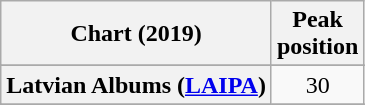<table class="wikitable sortable plainrowheaders" style="text-align:center">
<tr>
<th scope="col">Chart (2019)</th>
<th scope="col">Peak<br>position</th>
</tr>
<tr>
</tr>
<tr>
<th scope="row">Latvian Albums (<a href='#'>LAIPA</a>)</th>
<td>30</td>
</tr>
<tr>
</tr>
<tr>
</tr>
</table>
